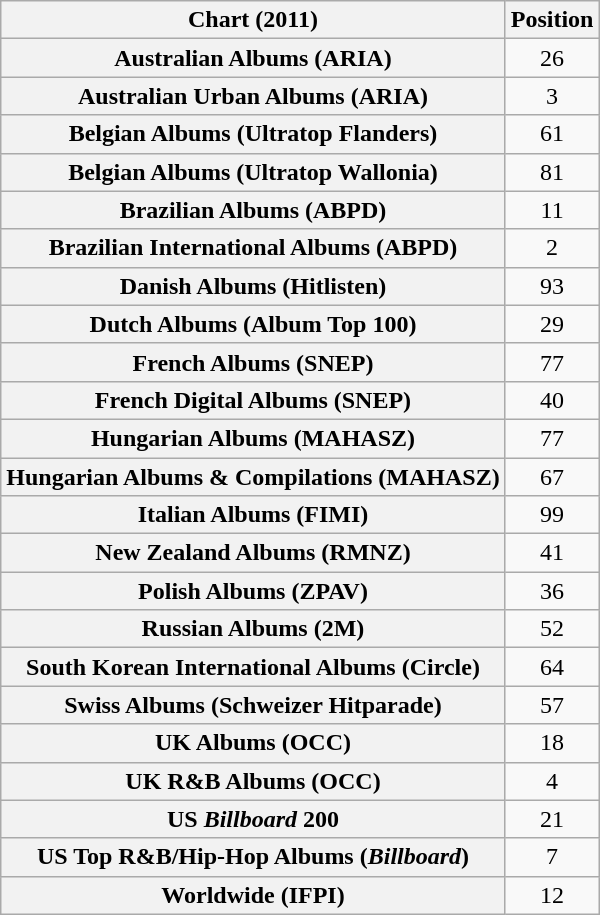<table class="wikitable sortable plainrowheaders" style="text-align:center;">
<tr>
<th scope="col">Chart (2011)</th>
<th scope="col">Position</th>
</tr>
<tr>
<th scope="row">Australian Albums (ARIA)</th>
<td>26</td>
</tr>
<tr>
<th scope="row">Australian Urban Albums (ARIA)</th>
<td>3</td>
</tr>
<tr>
<th scope="row">Belgian Albums (Ultratop Flanders)</th>
<td>61</td>
</tr>
<tr>
<th scope="row">Belgian Albums (Ultratop Wallonia)</th>
<td>81</td>
</tr>
<tr>
<th scope="row">Brazilian Albums (ABPD)</th>
<td>11</td>
</tr>
<tr>
<th scope="row">Brazilian International Albums (ABPD)</th>
<td>2</td>
</tr>
<tr>
<th scope="row">Danish Albums (Hitlisten)</th>
<td>93</td>
</tr>
<tr>
<th scope="row">Dutch Albums (Album Top 100)</th>
<td>29</td>
</tr>
<tr>
<th scope="row">French Albums (SNEP)</th>
<td>77</td>
</tr>
<tr>
<th scope="row">French Digital Albums (SNEP)</th>
<td>40</td>
</tr>
<tr>
<th scope="row">Hungarian Albums (MAHASZ)</th>
<td>77</td>
</tr>
<tr>
<th scope="row">Hungarian Albums & Compilations (MAHASZ)</th>
<td>67</td>
</tr>
<tr>
<th scope="row">Italian Albums (FIMI)</th>
<td>99</td>
</tr>
<tr>
<th scope="row">New Zealand Albums (RMNZ)</th>
<td>41</td>
</tr>
<tr>
<th scope="row">Polish Albums (ZPAV)</th>
<td>36</td>
</tr>
<tr>
<th scope="row">Russian Albums (2M)</th>
<td>52</td>
</tr>
<tr>
<th scope="row">South Korean International Albums (Circle)</th>
<td>64</td>
</tr>
<tr>
<th scope="row">Swiss Albums (Schweizer Hitparade)</th>
<td>57</td>
</tr>
<tr>
<th scope="row">UK Albums (OCC)</th>
<td>18</td>
</tr>
<tr>
<th scope="row">UK R&B Albums (OCC)</th>
<td>4</td>
</tr>
<tr>
<th scope="row">US <em>Billboard</em> 200</th>
<td>21</td>
</tr>
<tr>
<th scope="row">US Top R&B/Hip-Hop Albums (<em>Billboard</em>)</th>
<td>7</td>
</tr>
<tr>
<th scope="row">Worldwide (IFPI)</th>
<td>12</td>
</tr>
</table>
